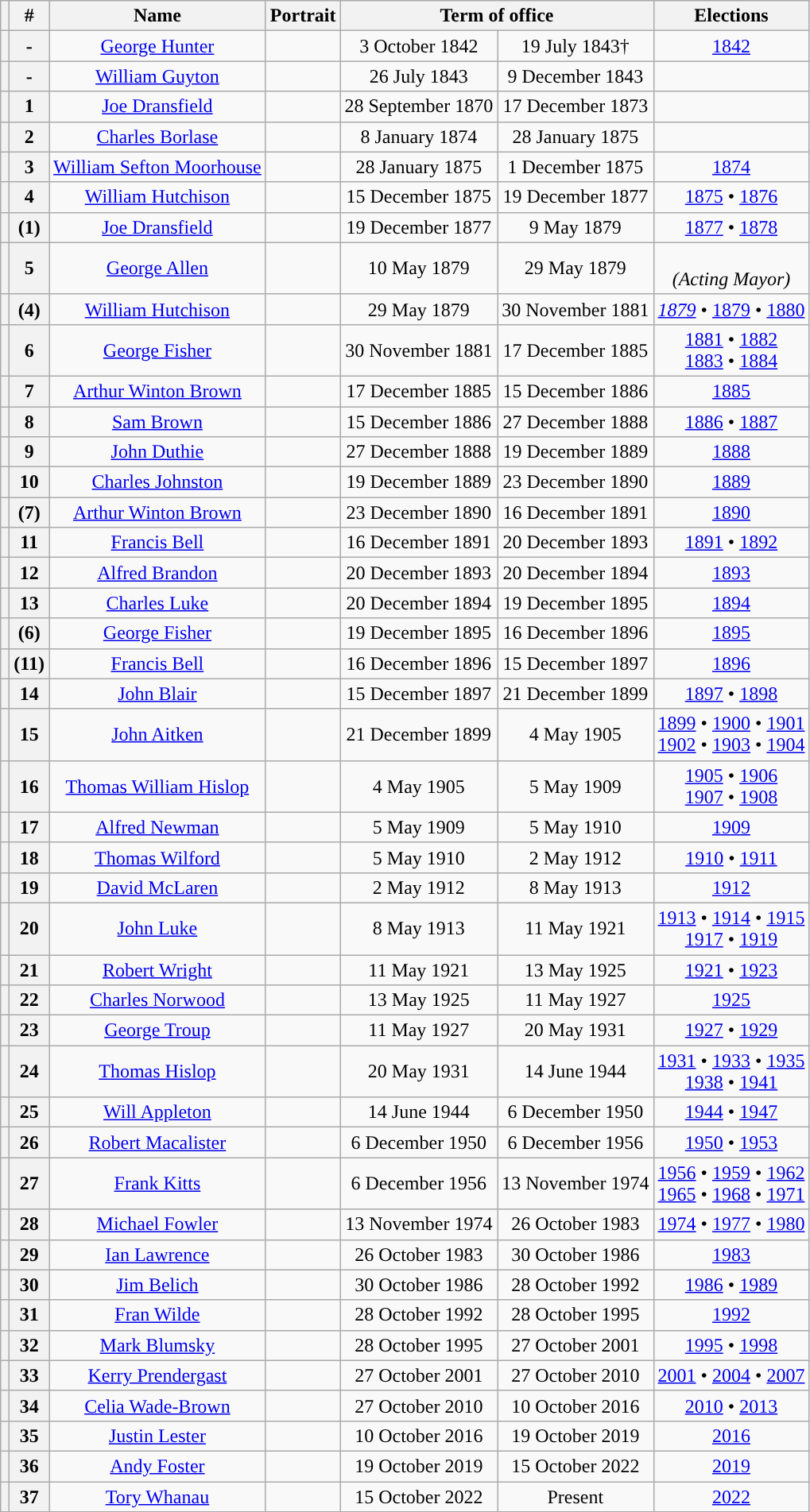<table class="wikitable" style="text-align:center">
<tr>
<th></th>
<th>#</th>
<th>Name</th>
<th>Portrait</th>
<th colspan="2" width="150">Term of office</th>
<th>Elections</th>
</tr>
<tr>
<th style="background:"></th>
<th>-</th>
<td><a href='#'>George Hunter</a></td>
<td></td>
<td>3 October 1842</td>
<td>19 July 1843†</td>
<td><a href='#'>1842</a></td>
</tr>
<tr>
<th style="background:"></th>
<th>-</th>
<td><a href='#'>William Guyton</a></td>
<td></td>
<td>26 July 1843</td>
<td>9 December 1843</td>
<td></td>
</tr>
<tr>
<th style="background:"></th>
<th>1</th>
<td><a href='#'>Joe Dransfield</a></td>
<td></td>
<td>28 September 1870</td>
<td>17 December 1873</td>
<td></td>
</tr>
<tr>
<th style="background:"></th>
<th>2</th>
<td><a href='#'>Charles Borlase</a></td>
<td></td>
<td>8 January 1874</td>
<td>28 January 1875</td>
<td></td>
</tr>
<tr>
<th style="background:"></th>
<th>3</th>
<td><a href='#'>William Sefton Moorhouse</a></td>
<td></td>
<td>28 January 1875</td>
<td>1 December 1875</td>
<td><a href='#'>1874</a></td>
</tr>
<tr>
<th style="background:"></th>
<th>4</th>
<td><a href='#'>William Hutchison</a></td>
<td></td>
<td>15 December 1875</td>
<td>19 December 1877</td>
<td><a href='#'>1875</a> • <a href='#'>1876</a></td>
</tr>
<tr>
<th style="background:"></th>
<th>(1)</th>
<td><a href='#'>Joe Dransfield</a></td>
<td></td>
<td>19 December 1877</td>
<td>9 May 1879</td>
<td><a href='#'>1877</a> • <a href='#'>1878</a></td>
</tr>
<tr>
<th style="background:"></th>
<th>5</th>
<td><a href='#'>George Allen</a></td>
<td></td>
<td>10 May 1879</td>
<td>29 May 1879</td>
<td><br><em>(Acting Mayor)</em></td>
</tr>
<tr>
<th style="background:"></th>
<th>(4)</th>
<td><a href='#'>William Hutchison</a></td>
<td></td>
<td>29 May 1879</td>
<td>30 November 1881</td>
<td><em><a href='#'>1879</a></em> • <a href='#'>1879</a> • <a href='#'>1880</a></td>
</tr>
<tr>
<th style="background:"></th>
<th>6</th>
<td><a href='#'>George Fisher</a></td>
<td></td>
<td>30 November 1881</td>
<td>17 December 1885</td>
<td><a href='#'>1881</a> • <a href='#'>1882</a><br><a href='#'>1883</a> • <a href='#'>1884</a></td>
</tr>
<tr>
<th style="background:"></th>
<th>7</th>
<td><a href='#'>Arthur Winton Brown</a></td>
<td></td>
<td>17 December 1885</td>
<td>15 December 1886</td>
<td><a href='#'>1885</a></td>
</tr>
<tr>
<th style="background:"></th>
<th>8</th>
<td><a href='#'>Sam Brown</a></td>
<td></td>
<td>15 December 1886</td>
<td>27 December 1888</td>
<td><a href='#'>1886</a> • <a href='#'>1887</a></td>
</tr>
<tr>
<th style="background:"></th>
<th>9</th>
<td><a href='#'>John Duthie</a></td>
<td></td>
<td>27 December 1888</td>
<td>19 December 1889</td>
<td><a href='#'>1888</a></td>
</tr>
<tr>
<th style="background:"></th>
<th>10</th>
<td><a href='#'>Charles Johnston</a></td>
<td></td>
<td>19 December 1889</td>
<td>23 December 1890</td>
<td><a href='#'>1889</a></td>
</tr>
<tr>
<th style="background:"></th>
<th>(7)</th>
<td><a href='#'>Arthur Winton Brown</a></td>
<td></td>
<td>23 December 1890</td>
<td>16 December 1891</td>
<td><a href='#'>1890</a></td>
</tr>
<tr>
<th style="background:"></th>
<th>11</th>
<td><a href='#'>Francis Bell</a></td>
<td></td>
<td>16 December 1891</td>
<td>20 December 1893</td>
<td><a href='#'>1891</a> • <a href='#'>1892</a></td>
</tr>
<tr>
<th style="background:"></th>
<th>12</th>
<td><a href='#'>Alfred Brandon</a></td>
<td></td>
<td>20 December 1893</td>
<td>20 December 1894</td>
<td><a href='#'>1893</a></td>
</tr>
<tr>
<th style="background:"></th>
<th>13</th>
<td><a href='#'>Charles Luke</a></td>
<td></td>
<td>20 December 1894</td>
<td>19 December 1895</td>
<td><a href='#'>1894</a></td>
</tr>
<tr>
<th style="background:"></th>
<th>(6)</th>
<td><a href='#'>George Fisher</a></td>
<td></td>
<td>19 December 1895</td>
<td>16 December 1896</td>
<td><a href='#'>1895</a></td>
</tr>
<tr>
<th style="background:"></th>
<th>(11)</th>
<td><a href='#'>Francis Bell</a></td>
<td></td>
<td>16 December 1896</td>
<td>15 December 1897</td>
<td><a href='#'>1896</a></td>
</tr>
<tr>
<th style="background:"></th>
<th>14</th>
<td><a href='#'>John Blair</a></td>
<td></td>
<td>15 December 1897</td>
<td>21 December 1899</td>
<td><a href='#'>1897</a> • <a href='#'>1898</a></td>
</tr>
<tr>
<th style="background:"></th>
<th>15</th>
<td><a href='#'>John Aitken</a></td>
<td></td>
<td>21 December 1899</td>
<td>4 May 1905</td>
<td><a href='#'>1899</a> • <a href='#'>1900</a> • <a href='#'>1901</a><br><a href='#'>1902</a> • <a href='#'>1903</a> • <a href='#'>1904</a></td>
</tr>
<tr>
<th style="background:"></th>
<th>16</th>
<td><a href='#'>Thomas William Hislop</a></td>
<td></td>
<td>4 May 1905</td>
<td>5 May 1909</td>
<td><a href='#'>1905</a> • <a href='#'>1906</a><br><a href='#'>1907</a> • <a href='#'>1908</a></td>
</tr>
<tr>
<th style="background:"></th>
<th>17</th>
<td><a href='#'>Alfred Newman</a></td>
<td></td>
<td>5 May 1909</td>
<td>5 May 1910</td>
<td><a href='#'>1909</a></td>
</tr>
<tr>
<th style="background:"></th>
<th>18</th>
<td><a href='#'>Thomas Wilford</a></td>
<td></td>
<td>5 May 1910</td>
<td>2 May 1912</td>
<td><a href='#'>1910</a> • <a href='#'>1911</a></td>
</tr>
<tr>
<th style="background:"></th>
<th>19</th>
<td><a href='#'>David McLaren</a></td>
<td></td>
<td>2 May 1912</td>
<td>8 May 1913</td>
<td><a href='#'>1912</a></td>
</tr>
<tr>
<th style="background:"></th>
<th>20</th>
<td><a href='#'>John Luke</a></td>
<td></td>
<td>8 May 1913</td>
<td>11 May 1921</td>
<td><a href='#'>1913</a> • <a href='#'>1914</a> • <a href='#'>1915</a><br><a href='#'>1917</a> • <a href='#'>1919</a></td>
</tr>
<tr>
<th style="background:"></th>
<th>21</th>
<td><a href='#'>Robert Wright</a></td>
<td></td>
<td>11 May 1921</td>
<td>13 May 1925</td>
<td><a href='#'>1921</a> • <a href='#'>1923</a></td>
</tr>
<tr>
<th style="background:"></th>
<th>22</th>
<td><a href='#'>Charles Norwood</a></td>
<td></td>
<td>13 May 1925</td>
<td>11 May 1927</td>
<td><a href='#'>1925</a></td>
</tr>
<tr>
<th style="background:"></th>
<th>23</th>
<td><a href='#'>George Troup</a></td>
<td></td>
<td>11 May 1927</td>
<td>20 May 1931</td>
<td><a href='#'>1927</a> • <a href='#'>1929</a></td>
</tr>
<tr>
<th style="background:"></th>
<th>24</th>
<td><a href='#'>Thomas Hislop</a></td>
<td></td>
<td>20 May 1931</td>
<td>14 June 1944</td>
<td><a href='#'>1931</a> • <a href='#'>1933</a> • <a href='#'>1935</a><br><a href='#'>1938</a> • <a href='#'>1941</a></td>
</tr>
<tr>
<th style="background:"></th>
<th>25</th>
<td><a href='#'>Will Appleton</a></td>
<td></td>
<td>14 June 1944</td>
<td>6 December 1950</td>
<td><a href='#'>1944</a> • <a href='#'>1947</a></td>
</tr>
<tr>
<th style="background:"></th>
<th>26</th>
<td><a href='#'>Robert Macalister</a></td>
<td></td>
<td>6 December 1950</td>
<td>6 December 1956</td>
<td><a href='#'>1950</a> • <a href='#'>1953</a></td>
</tr>
<tr>
<th style="background:"></th>
<th>27</th>
<td><a href='#'>Frank Kitts</a></td>
<td></td>
<td>6 December 1956</td>
<td>13 November 1974</td>
<td><a href='#'>1956</a> • <a href='#'>1959</a> • <a href='#'>1962</a><br><a href='#'>1965</a> • <a href='#'>1968</a> • <a href='#'>1971</a></td>
</tr>
<tr>
<th style="background:"></th>
<th>28</th>
<td><a href='#'>Michael Fowler</a></td>
<td></td>
<td>13 November 1974</td>
<td>26 October 1983</td>
<td><a href='#'>1974</a> • <a href='#'>1977</a>  • <a href='#'>1980</a></td>
</tr>
<tr>
<th style="background:"></th>
<th>29</th>
<td><a href='#'>Ian Lawrence</a></td>
<td></td>
<td>26 October 1983</td>
<td>30 October 1986</td>
<td><a href='#'>1983</a></td>
</tr>
<tr>
<th style="background:"></th>
<th>30</th>
<td><a href='#'>Jim Belich</a></td>
<td></td>
<td>30 October 1986</td>
<td>28 October 1992</td>
<td><a href='#'>1986</a> • <a href='#'>1989</a></td>
</tr>
<tr>
<th style="background:"></th>
<th>31</th>
<td><a href='#'>Fran Wilde</a></td>
<td></td>
<td>28 October 1992</td>
<td>28 October 1995</td>
<td><a href='#'>1992</a></td>
</tr>
<tr>
<th style="background:"></th>
<th>32</th>
<td><a href='#'>Mark Blumsky</a></td>
<td></td>
<td>28 October 1995</td>
<td>27 October 2001</td>
<td><a href='#'>1995</a> • <a href='#'>1998</a></td>
</tr>
<tr>
<th style="background:"></th>
<th>33</th>
<td><a href='#'>Kerry Prendergast</a></td>
<td></td>
<td>27 October 2001</td>
<td>27 October 2010</td>
<td><a href='#'>2001</a> • <a href='#'>2004</a> • <a href='#'>2007</a></td>
</tr>
<tr>
<th style="background:"></th>
<th>34</th>
<td><a href='#'>Celia Wade-Brown</a></td>
<td></td>
<td>27 October 2010</td>
<td>10 October 2016</td>
<td><a href='#'>2010</a> • <a href='#'>2013</a></td>
</tr>
<tr>
<th style="background:"></th>
<th>35</th>
<td><a href='#'>Justin Lester</a></td>
<td></td>
<td>10 October 2016</td>
<td>19 October 2019</td>
<td><a href='#'>2016</a></td>
</tr>
<tr>
<th style="background:"></th>
<th>36</th>
<td><a href='#'>Andy Foster</a></td>
<td></td>
<td>19 October 2019</td>
<td>15 October 2022</td>
<td><a href='#'>2019</a></td>
</tr>
<tr>
<th style="background:"></th>
<th>37</th>
<td><a href='#'>Tory Whanau</a></td>
<td></td>
<td>15 October 2022</td>
<td>Present</td>
<td><a href='#'>2022</a></td>
</tr>
</table>
